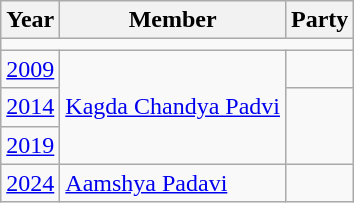<table class="wikitable">
<tr>
<th>Year</th>
<th>Member</th>
<th colspan="2">Party</th>
</tr>
<tr>
<td colspan="4"></td>
</tr>
<tr>
<td><a href='#'>2009</a></td>
<td rowspan="3"><a href='#'>Kagda Chandya Padvi</a></td>
<td></td>
</tr>
<tr>
<td><a href='#'>2014</a></td>
</tr>
<tr>
<td><a href='#'>2019</a></td>
</tr>
<tr>
<td><a href='#'>2024</a></td>
<td><a href='#'>Aamshya Padavi</a></td>
<td></td>
</tr>
</table>
